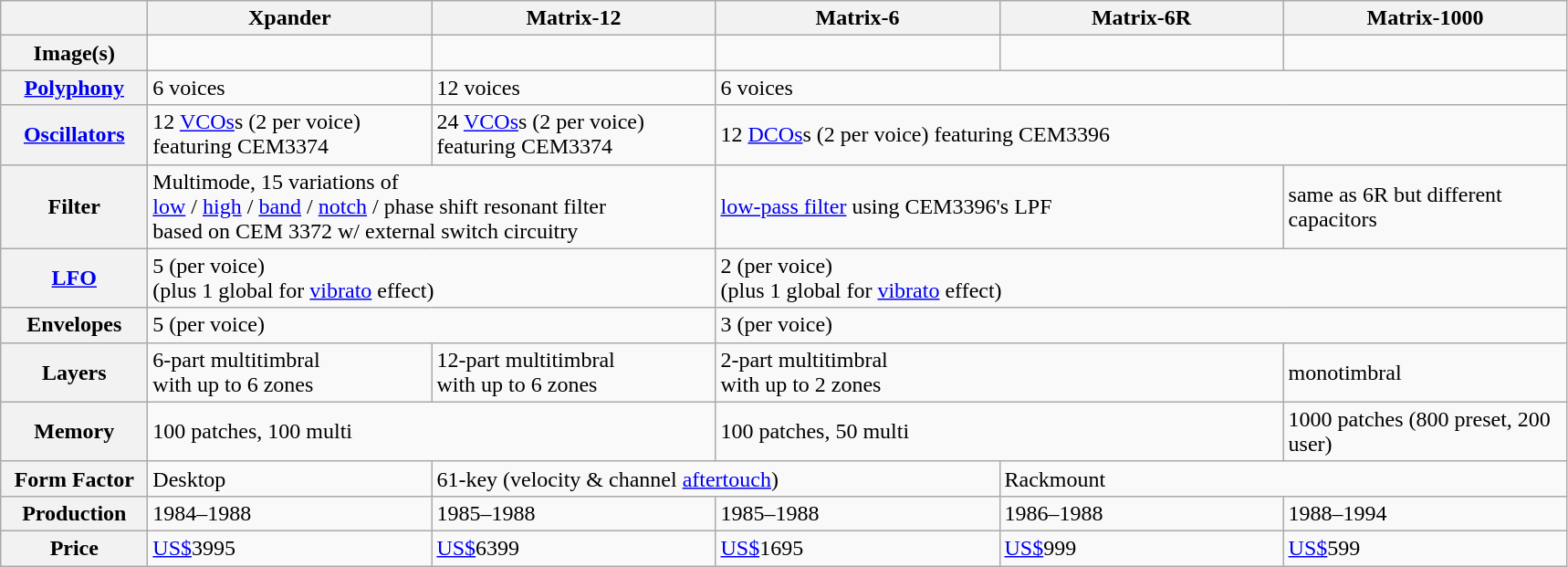<table class="wikitable" >
<tr>
<th width="100"></th>
<th width="200"><strong>Xpander</strong></th>
<th width="200"><strong>Matrix-12</strong></th>
<th width="200"><strong>Matrix-6</strong></th>
<th width="200"><strong>Matrix-6R</strong></th>
<th width="200"><strong>Matrix-1000</strong></th>
</tr>
<tr style="vertical-align:top;text-align:center;">
<th>Image(s)</th>
<td></td>
<td></td>
<td></td>
<td></td>
<td></td>
</tr>
<tr>
<th><a href='#'>Polyphony</a></th>
<td>6 voices</td>
<td>12 voices</td>
<td colspan="3">6 voices</td>
</tr>
<tr>
<th><a href='#'>Oscillators</a></th>
<td>12 <a href='#'>VCOs</a>s (2 per voice) featuring CEM3374</td>
<td>24 <a href='#'>VCOs</a>s (2 per voice) featuring CEM3374</td>
<td colspan="3">12 <a href='#'>DCOs</a>s (2 per voice) featuring CEM3396</td>
</tr>
<tr>
<th>Filter</th>
<td colspan="2">Multimode, 15 variations of <br><a href='#'>low</a> / <a href='#'>high</a> / <a href='#'>band</a> / <a href='#'>notch</a> / phase shift resonant filter <br>based on CEM 3372 w/ external switch circuitry</td>
<td colspan="2"><a href='#'>low-pass filter</a> using CEM3396's LPF</td>
<td>same as 6R but different capacitors</td>
</tr>
<tr>
<th><a href='#'>LFO</a></th>
<td colspan="2">5 (per voice) <br>(plus 1 global for <a href='#'>vibrato</a> effect)</td>
<td colspan="3">2 (per voice) <br>(plus 1 global for <a href='#'>vibrato</a> effect)</td>
</tr>
<tr>
<th>Envelopes</th>
<td colspan="2">5 (per voice)</td>
<td colspan="3">3 (per voice)</td>
</tr>
<tr>
<th>Layers</th>
<td>6-part multitimbral <br>with up to 6 zones</td>
<td>12-part multitimbral <br>with up to 6 zones</td>
<td colspan="2">2-part multitimbral <br>with up to 2 zones</td>
<td>monotimbral</td>
</tr>
<tr>
<th>Memory</th>
<td colspan="2">100 patches, 100 multi</td>
<td colspan="2">100 patches, 50 multi</td>
<td>1000 patches (800 preset, 200 user)</td>
</tr>
<tr>
<th>Form Factor</th>
<td>Desktop</td>
<td colspan="2">61-key (velocity & channel <a href='#'>aftertouch</a>)</td>
<td colspan="2">Rackmount</td>
</tr>
<tr>
<th>Production</th>
<td>1984–1988</td>
<td>1985–1988</td>
<td>1985–1988</td>
<td>1986–1988</td>
<td>1988–1994</td>
</tr>
<tr>
<th>Price</th>
<td><a href='#'>US$</a>3995</td>
<td><a href='#'>US$</a>6399</td>
<td><a href='#'>US$</a>1695</td>
<td><a href='#'>US$</a>999</td>
<td><a href='#'>US$</a>599</td>
</tr>
</table>
